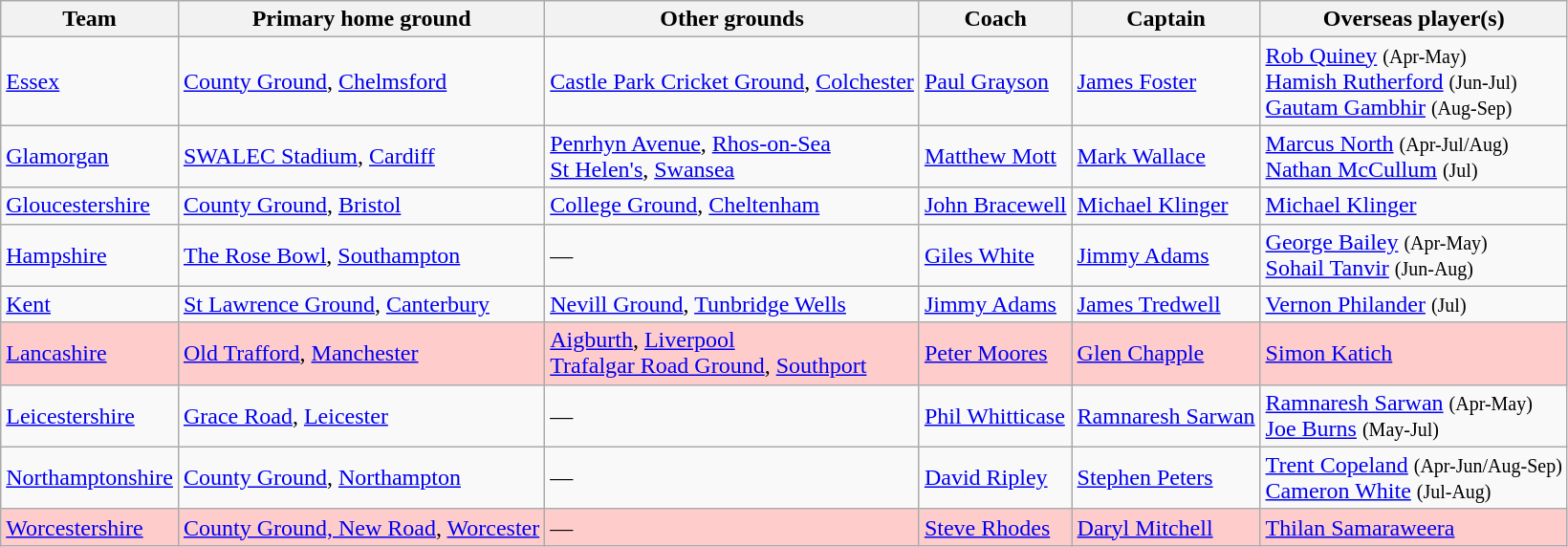<table class="wikitable sortable">
<tr>
<th>Team</th>
<th>Primary home ground</th>
<th>Other grounds</th>
<th>Coach</th>
<th>Captain</th>
<th>Overseas player(s)</th>
</tr>
<tr>
<td><a href='#'>Essex</a></td>
<td><a href='#'>County Ground</a>, <a href='#'>Chelmsford</a></td>
<td><a href='#'>Castle Park Cricket Ground</a>, <a href='#'>Colchester</a></td>
<td> <a href='#'>Paul Grayson</a></td>
<td> <a href='#'>James Foster</a></td>
<td> <a href='#'>Rob Quiney</a> <small>(Apr-May)</small><br> <a href='#'>Hamish Rutherford</a> <small>(Jun-Jul)</small><br> <a href='#'>Gautam Gambhir</a> <small>(Aug-Sep)</small></td>
</tr>
<tr>
<td><a href='#'>Glamorgan</a></td>
<td><a href='#'>SWALEC Stadium</a>, <a href='#'>Cardiff</a></td>
<td><a href='#'>Penrhyn Avenue</a>, <a href='#'>Rhos-on-Sea</a><br><a href='#'>St Helen's</a>, <a href='#'>Swansea</a></td>
<td> <a href='#'>Matthew Mott</a></td>
<td> <a href='#'>Mark Wallace</a></td>
<td> <a href='#'>Marcus North</a> <small>(Apr-Jul/Aug)</small><br> <a href='#'>Nathan McCullum</a> <small>(Jul)</small></td>
</tr>
<tr>
<td><a href='#'>Gloucestershire</a></td>
<td><a href='#'>County Ground</a>, <a href='#'>Bristol</a></td>
<td><a href='#'>College Ground</a>, <a href='#'>Cheltenham</a></td>
<td> <a href='#'>John Bracewell</a></td>
<td> <a href='#'>Michael Klinger</a></td>
<td> <a href='#'>Michael Klinger</a></td>
</tr>
<tr>
<td><a href='#'>Hampshire</a></td>
<td><a href='#'>The Rose Bowl</a>, <a href='#'>Southampton</a></td>
<td>—</td>
<td> <a href='#'>Giles White</a></td>
<td> <a href='#'>Jimmy Adams</a></td>
<td> <a href='#'>George Bailey</a> <small>(Apr-May)</small><br> <a href='#'>Sohail Tanvir</a> <small>(Jun-Aug)</small></td>
</tr>
<tr>
<td><a href='#'>Kent</a></td>
<td><a href='#'>St Lawrence Ground</a>, <a href='#'>Canterbury</a></td>
<td><a href='#'>Nevill Ground</a>, <a href='#'>Tunbridge Wells</a></td>
<td> <a href='#'>Jimmy Adams</a></td>
<td> <a href='#'>James Tredwell</a></td>
<td> <a href='#'>Vernon Philander</a> <small>(Jul)</small></td>
</tr>
<tr style="background-color:#ffcccc">
<td><a href='#'>Lancashire</a></td>
<td><a href='#'>Old Trafford</a>, <a href='#'>Manchester</a></td>
<td><a href='#'>Aigburth</a>, <a href='#'>Liverpool</a><br><a href='#'>Trafalgar Road Ground</a>, <a href='#'>Southport</a></td>
<td> <a href='#'>Peter Moores</a></td>
<td> <a href='#'>Glen Chapple</a></td>
<td> <a href='#'>Simon Katich</a></td>
</tr>
<tr>
<td><a href='#'>Leicestershire</a></td>
<td><a href='#'>Grace Road</a>, <a href='#'>Leicester</a></td>
<td>—</td>
<td> <a href='#'>Phil Whitticase</a></td>
<td> <a href='#'>Ramnaresh Sarwan</a></td>
<td> <a href='#'>Ramnaresh Sarwan</a> <small>(Apr-May)</small><br> <a href='#'>Joe Burns</a> <small>(May-Jul)</small></td>
</tr>
<tr>
<td><a href='#'>Northamptonshire</a></td>
<td><a href='#'>County Ground</a>, <a href='#'>Northampton</a></td>
<td>—</td>
<td> <a href='#'>David Ripley</a></td>
<td> <a href='#'>Stephen Peters</a></td>
<td> <a href='#'>Trent Copeland</a> <small>(Apr-Jun/Aug-Sep)</small><br> <a href='#'>Cameron White</a> <small>(Jul-Aug)</small></td>
</tr>
<tr style="background-color:#ffcccc">
<td><a href='#'>Worcestershire</a></td>
<td><a href='#'>County Ground, New Road</a>, <a href='#'>Worcester</a></td>
<td>—</td>
<td> <a href='#'>Steve Rhodes</a></td>
<td> <a href='#'>Daryl Mitchell</a></td>
<td> <a href='#'>Thilan Samaraweera</a></td>
</tr>
</table>
